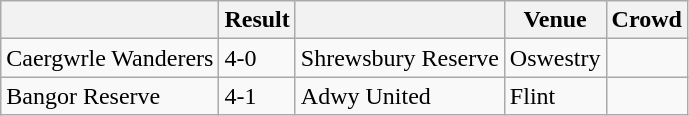<table class="wikitable">
<tr>
<th></th>
<th>Result</th>
<th></th>
<th>Venue</th>
<th>Crowd</th>
</tr>
<tr>
<td>Caergwrle Wanderers</td>
<td>4-0</td>
<td> Shrewsbury Reserve</td>
<td> Oswestry</td>
<td></td>
</tr>
<tr>
<td>Bangor Reserve</td>
<td>4-1</td>
<td>Adwy United</td>
<td>Flint</td>
<td></td>
</tr>
</table>
